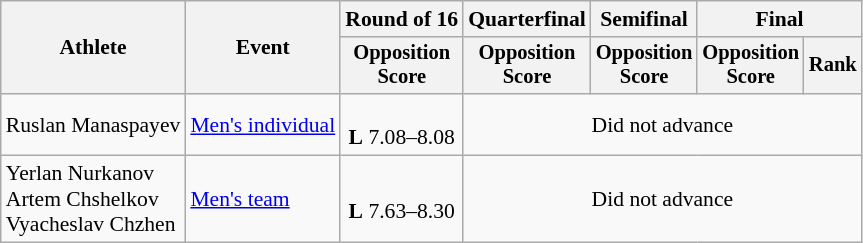<table class=wikitable style=font-size:90%;text-align:center>
<tr>
<th rowspan=2>Athlete</th>
<th rowspan=2>Event</th>
<th>Round of 16</th>
<th>Quarterfinal</th>
<th>Semifinal</th>
<th colspan=2>Final</th>
</tr>
<tr style=font-size:95%>
<th>Opposition<br>Score</th>
<th>Opposition<br>Score</th>
<th>Opposition<br>Score</th>
<th>Opposition<br>Score</th>
<th>Rank</th>
</tr>
<tr>
<td align=left>Ruslan Manaspayev</td>
<td align=left><a href='#'>Men's individual</a></td>
<td><br><strong>L</strong> 7.08–8.08</td>
<td colspan=4>Did not advance</td>
</tr>
<tr>
<td align=left>Yerlan Nurkanov<br>Artem Chshelkov<br>Vyacheslav Chzhen</td>
<td align=left><a href='#'>Men's team</a></td>
<td><br><strong>L</strong> 7.63–8.30</td>
<td colspan=4>Did not advance</td>
</tr>
</table>
